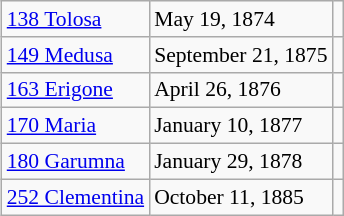<table class="wikitable" align=right style="margin-top: 0; margin-left: 1em; font-size: 0.9em;">
<tr>
<td><a href='#'>138 Tolosa</a></td>
<td>May 19, 1874</td>
<td></td>
</tr>
<tr>
<td><a href='#'>149 Medusa</a></td>
<td>September 21, 1875</td>
<td></td>
</tr>
<tr>
<td><a href='#'>163 Erigone</a></td>
<td>April 26, 1876</td>
<td></td>
</tr>
<tr>
<td><a href='#'>170 Maria</a></td>
<td>January 10, 1877</td>
<td></td>
</tr>
<tr>
<td><a href='#'>180 Garumna</a></td>
<td>January 29, 1878</td>
<td></td>
</tr>
<tr>
<td><a href='#'>252 Clementina</a></td>
<td>October 11, 1885</td>
<td></td>
</tr>
</table>
